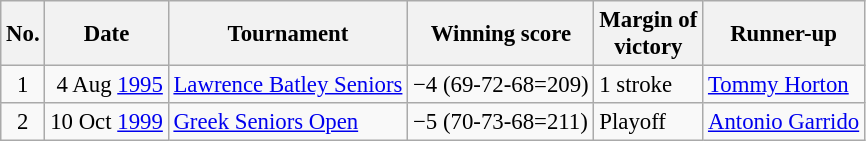<table class="wikitable" style="font-size:95%;">
<tr>
<th>No.</th>
<th>Date</th>
<th>Tournament</th>
<th>Winning score</th>
<th>Margin of<br>victory</th>
<th>Runner-up</th>
</tr>
<tr>
<td align=center>1</td>
<td align=right>4 Aug <a href='#'>1995</a></td>
<td><a href='#'>Lawrence Batley Seniors</a></td>
<td>−4 (69-72-68=209)</td>
<td>1 stroke</td>
<td> <a href='#'>Tommy Horton</a></td>
</tr>
<tr>
<td align=center>2</td>
<td align=right>10 Oct <a href='#'>1999</a></td>
<td><a href='#'>Greek Seniors Open</a></td>
<td>−5 (70-73-68=211)</td>
<td>Playoff</td>
<td> <a href='#'>Antonio Garrido</a></td>
</tr>
</table>
